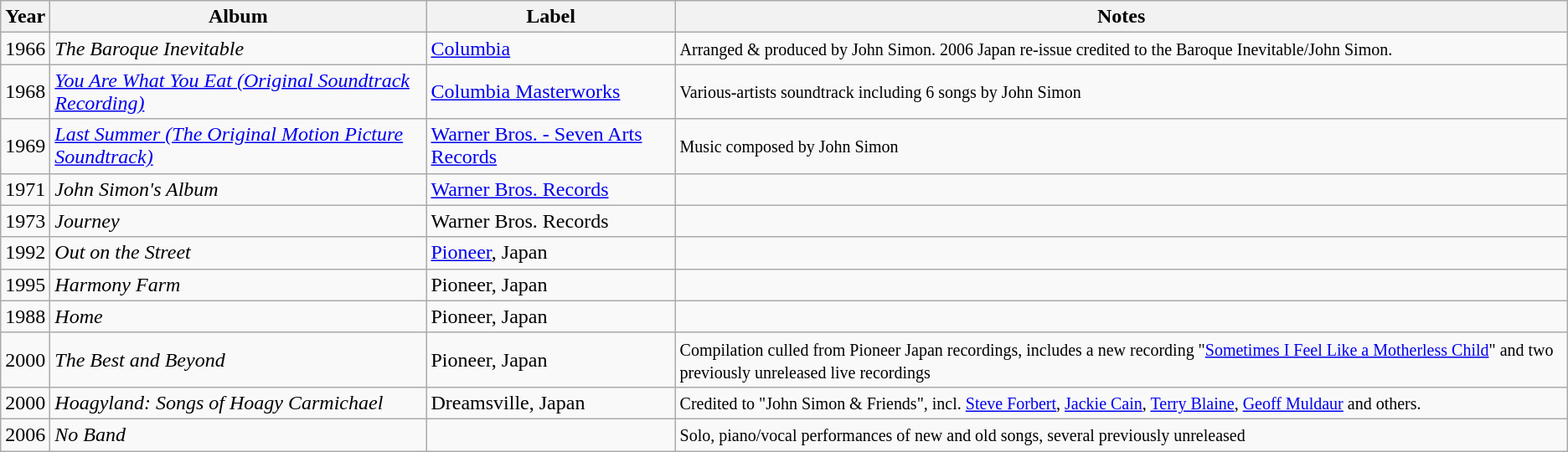<table class="wikitable">
<tr>
<th>Year</th>
<th>Album</th>
<th>Label</th>
<th>Notes</th>
</tr>
<tr>
<td>1966</td>
<td><em>The Baroque Inevitable</em></td>
<td><a href='#'>Columbia</a></td>
<td><small>Arranged & produced by John Simon. 2006 Japan re-issue credited to the Baroque Inevitable/John Simon.</small></td>
</tr>
<tr>
<td>1968</td>
<td><em><a href='#'>You Are What You Eat (Original Soundtrack Recording)</a></em></td>
<td><a href='#'>Columbia Masterworks</a></td>
<td><small>Various-artists soundtrack including 6 songs by John Simon</small></td>
</tr>
<tr>
<td>1969</td>
<td><em><a href='#'>Last Summer (The Original Motion Picture Soundtrack)</a></em></td>
<td><a href='#'>Warner Bros. - Seven Arts Records</a></td>
<td><small>Music composed by John Simon</small></td>
</tr>
<tr>
<td>1971</td>
<td><em>John Simon's Album</em></td>
<td><a href='#'>Warner Bros. Records</a></td>
<td></td>
</tr>
<tr>
<td>1973</td>
<td><em>Journey</em></td>
<td>Warner Bros. Records</td>
<td></td>
</tr>
<tr>
<td>1992</td>
<td><em>Out on the Street</em></td>
<td><a href='#'>Pioneer</a>, Japan</td>
<td></td>
</tr>
<tr>
<td>1995</td>
<td><em>Harmony Farm</em></td>
<td>Pioneer, Japan</td>
<td></td>
</tr>
<tr>
<td>1988</td>
<td><em>Home</em></td>
<td>Pioneer, Japan</td>
<td></td>
</tr>
<tr>
<td>2000</td>
<td><em>The Best and Beyond</em></td>
<td>Pioneer, Japan</td>
<td><small>Compilation culled from Pioneer Japan recordings, includes a new recording "<a href='#'>Sometimes I Feel Like a Motherless Child</a>" and two previously unreleased live recordings</small></td>
</tr>
<tr>
<td>2000</td>
<td><em>Hoagyland: Songs of Hoagy Carmichael</em></td>
<td>Dreamsville, Japan</td>
<td><small>Credited to "John Simon & Friends", incl. <a href='#'>Steve Forbert</a>, <a href='#'>Jackie Cain</a>, <a href='#'>Terry Blaine</a>, <a href='#'>Geoff Muldaur</a> and others.</small></td>
</tr>
<tr>
<td>2006</td>
<td><em>No Band</em></td>
<td></td>
<td><small>Solo, piano/vocal performances of new and old songs, several previously unreleased</small></td>
</tr>
</table>
